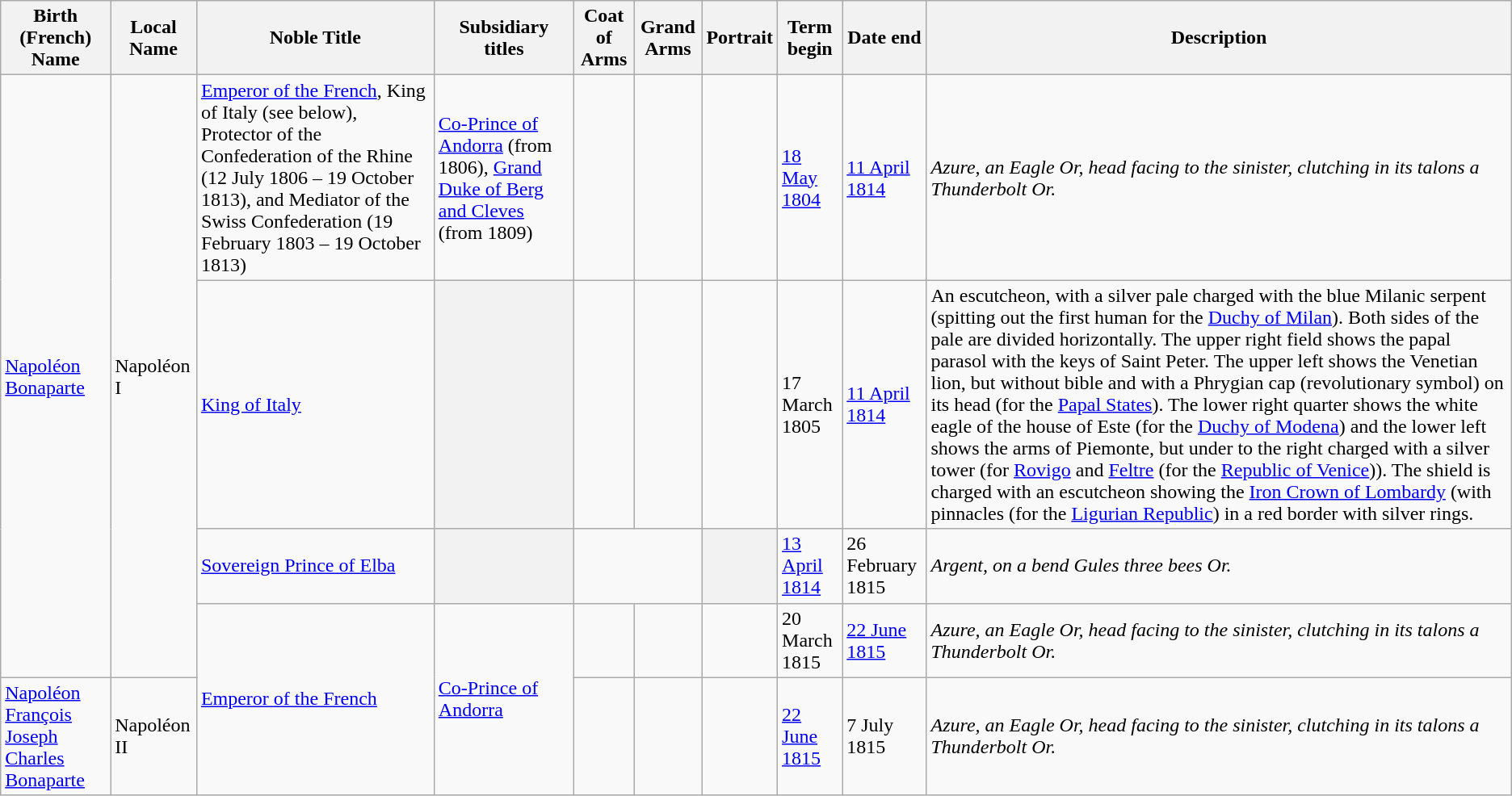<table class="wikitable">
<tr>
<th>Birth (French) Name</th>
<th>Local Name</th>
<th>Noble Title</th>
<th>Subsidiary titles</th>
<th>Coat of Arms</th>
<th>Grand Arms</th>
<th>Portrait</th>
<th>Term begin</th>
<th>Date end</th>
<th>Description</th>
</tr>
<tr>
<td rowspan="4"><a href='#'>Napoléon Bonaparte</a></td>
<td rowspan="4">Napoléon I</td>
<td><a href='#'>Emperor of the French</a>, King of Italy (see below), Protector of the Confederation of the Rhine (12 July 1806 – 19 October 1813), and Mediator of the Swiss Confederation (19 February 1803 – 19 October 1813)</td>
<td><a href='#'>Co-Prince of Andorra</a> (from 1806), <a href='#'>Grand Duke of Berg and Cleves</a> (from 1809)</td>
<td></td>
<td></td>
<td></td>
<td><a href='#'>18 May 1804</a></td>
<td><a href='#'>11 April 1814</a></td>
<td><em>Azure, an Eagle Or, head facing to the sinister, clutching in its talons a Thunderbolt Or.</em></td>
</tr>
<tr>
<td><a href='#'>King of Italy</a></td>
<th></th>
<td></td>
<td></td>
<td></td>
<td>17 March 1805</td>
<td><a href='#'>11 April 1814</a></td>
<td>An escutcheon, with a silver pale charged with the blue Milanic serpent (spitting out the first human for the <a href='#'>Duchy of Milan</a>). Both sides of the pale are divided horizontally. The upper right field shows the papal parasol with the keys of Saint Peter. The upper left shows the Venetian lion, but without bible and with a Phrygian cap (revolutionary symbol) on its head (for the <a href='#'>Papal States</a>). The lower right quarter shows the white eagle of the house of Este (for the <a href='#'>Duchy of Modena</a>) and the lower left shows the arms of Piemonte, but under to the right charged with a silver tower (for <a href='#'>Rovigo</a> and <a href='#'>Feltre</a> (for the <a href='#'>Republic of Venice</a>)). The shield is charged with an escutcheon showing the <a href='#'>Iron Crown of Lombardy</a> (with pinnacles (for the <a href='#'>Ligurian Republic</a>) in a red border with silver rings.</td>
</tr>
<tr>
<td><a href='#'>Sovereign Prince of Elba</a></td>
<th></th>
<td colspan="2"></td>
<th></th>
<td><a href='#'>13 April 1814</a></td>
<td>26 February 1815</td>
<td><em>Argent, on a bend Gules three bees Or.</em></td>
</tr>
<tr>
<td rowspan="2"><a href='#'>Emperor of the French</a></td>
<td rowspan="2"><a href='#'>Co-Prince of Andorra</a></td>
<td></td>
<td></td>
<td></td>
<td>20 March 1815</td>
<td><a href='#'>22 June 1815</a></td>
<td><em>Azure, an Eagle Or, head facing to the sinister, clutching in its talons a Thunderbolt Or.</em></td>
</tr>
<tr>
<td><a href='#'>Napoléon François Joseph Charles Bonaparte</a></td>
<td>Napoléon II</td>
<td></td>
<td></td>
<td></td>
<td><a href='#'>22 June 1815</a></td>
<td>7 July 1815</td>
<td><em>Azure, an Eagle Or, head facing to the sinister, clutching in its talons a Thunderbolt Or.</em></td>
</tr>
</table>
